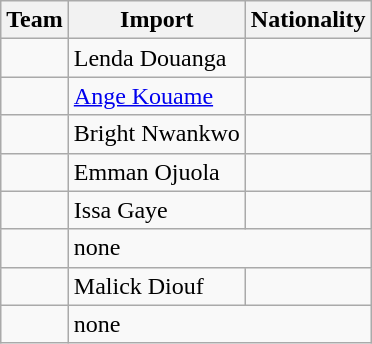<table class="wikitable">
<tr>
<th>Team</th>
<th>Import</th>
<th>Nationality</th>
</tr>
<tr>
<td></td>
<td>Lenda Douanga</td>
<td></td>
</tr>
<tr>
<td></td>
<td><a href='#'>Ange Kouame</a></td>
<td></td>
</tr>
<tr>
<td></td>
<td>Bright Nwankwo</td>
<td></td>
</tr>
<tr>
<td></td>
<td>Emman Ojuola</td>
<td></td>
</tr>
<tr>
<td></td>
<td>Issa Gaye</td>
<td></td>
</tr>
<tr>
<td></td>
<td colspan="2">none</td>
</tr>
<tr>
<td></td>
<td>Malick Diouf</td>
<td></td>
</tr>
<tr>
<td></td>
<td colspan="2">none</td>
</tr>
</table>
